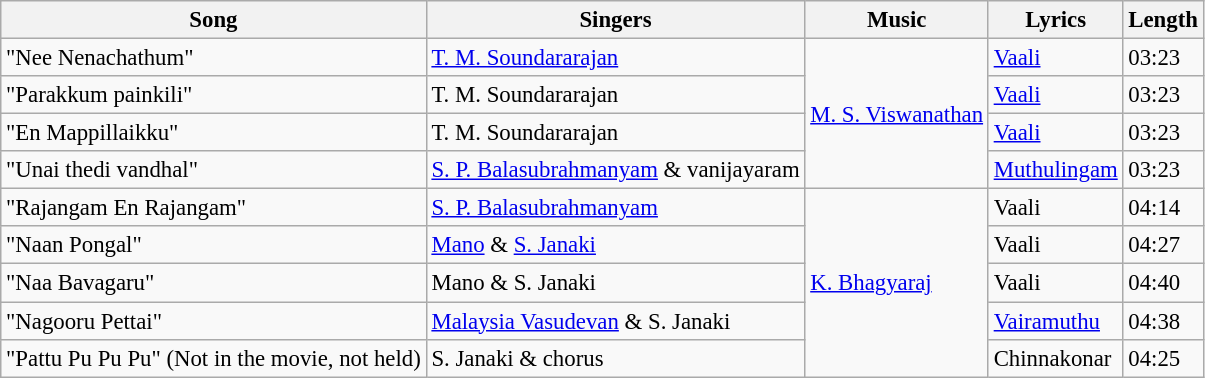<table class="wikitable" style="font-size:95%;">
<tr>
<th>Song</th>
<th>Singers</th>
<th>Music</th>
<th>Lyrics</th>
<th>Length</th>
</tr>
<tr>
<td>"Nee Nenachathum"</td>
<td><a href='#'>T. M. Soundararajan</a></td>
<td rowspan=4><a href='#'>M. S. Viswanathan</a></td>
<td><a href='#'>Vaali</a></td>
<td>03:23</td>
</tr>
<tr>
<td>"Parakkum painkili"</td>
<td>T. M. Soundararajan</td>
<td><a href='#'>Vaali</a></td>
<td>03:23</td>
</tr>
<tr>
<td>"En Mappillaikku"</td>
<td>T. M. Soundararajan</td>
<td><a href='#'>Vaali</a></td>
<td>03:23</td>
</tr>
<tr>
<td>"Unai thedi vandhal"</td>
<td><a href='#'>S. P. Balasubrahmanyam</a> & vanijayaram</td>
<td><a href='#'>Muthulingam</a></td>
<td>03:23</td>
</tr>
<tr>
<td>"Rajangam En Rajangam"</td>
<td><a href='#'>S. P. Balasubrahmanyam</a></td>
<td rowspan="5"><a href='#'>K. Bhagyaraj</a></td>
<td>Vaali</td>
<td>04:14</td>
</tr>
<tr>
<td>"Naan Pongal"</td>
<td><a href='#'>Mano</a> & <a href='#'>S. Janaki</a></td>
<td>Vaali</td>
<td>04:27</td>
</tr>
<tr>
<td>"Naa Bavagaru"</td>
<td>Mano & S. Janaki</td>
<td>Vaali</td>
<td>04:40</td>
</tr>
<tr>
<td>"Nagooru Pettai"</td>
<td><a href='#'>Malaysia Vasudevan</a> & S. Janaki</td>
<td><a href='#'>Vairamuthu</a></td>
<td>04:38</td>
</tr>
<tr>
<td>"Pattu Pu Pu Pu" (Not in the movie, not held)</td>
<td>S. Janaki & chorus</td>
<td>Chinnakonar</td>
<td>04:25</td>
</tr>
</table>
